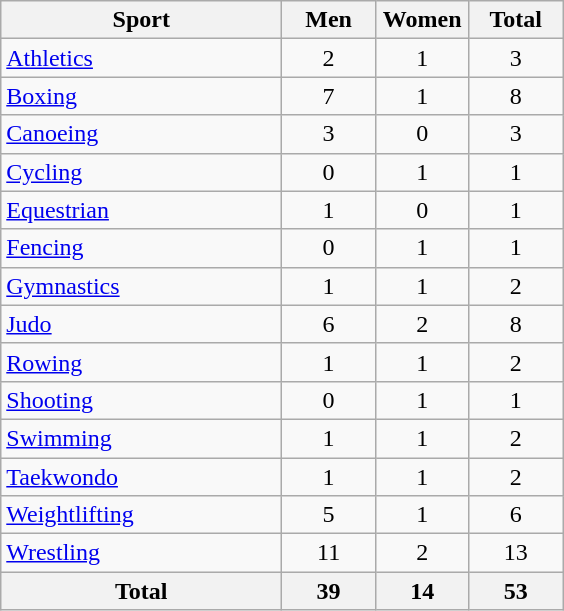<table class="wikitable sortable" style="text-align:center">
<tr>
<th width=180>Sport</th>
<th width=55>Men</th>
<th width=55>Women</th>
<th width=55>Total</th>
</tr>
<tr>
<td align=left><a href='#'>Athletics</a></td>
<td>2</td>
<td>1</td>
<td>3</td>
</tr>
<tr>
<td align=left><a href='#'>Boxing</a></td>
<td>7</td>
<td>1</td>
<td>8</td>
</tr>
<tr>
<td align=left><a href='#'>Canoeing</a></td>
<td>3</td>
<td>0</td>
<td>3</td>
</tr>
<tr>
<td align=left><a href='#'>Cycling</a></td>
<td>0</td>
<td>1</td>
<td>1</td>
</tr>
<tr>
<td align=left><a href='#'>Equestrian</a></td>
<td>1</td>
<td>0</td>
<td>1</td>
</tr>
<tr>
<td align=left><a href='#'>Fencing</a></td>
<td>0</td>
<td>1</td>
<td>1</td>
</tr>
<tr>
<td align=left><a href='#'>Gymnastics</a></td>
<td>1</td>
<td>1</td>
<td>2</td>
</tr>
<tr>
<td align=left><a href='#'>Judo</a></td>
<td>6</td>
<td>2</td>
<td>8</td>
</tr>
<tr>
<td align=left><a href='#'>Rowing</a></td>
<td>1</td>
<td>1</td>
<td>2</td>
</tr>
<tr>
<td align=left><a href='#'>Shooting</a></td>
<td>0</td>
<td>1</td>
<td>1</td>
</tr>
<tr>
<td align=left><a href='#'>Swimming</a></td>
<td>1</td>
<td>1</td>
<td>2</td>
</tr>
<tr>
<td align=left><a href='#'>Taekwondo</a></td>
<td>1</td>
<td>1</td>
<td>2</td>
</tr>
<tr>
<td align=left><a href='#'>Weightlifting</a></td>
<td>5</td>
<td>1</td>
<td>6</td>
</tr>
<tr>
<td align=left><a href='#'>Wrestling</a></td>
<td>11</td>
<td>2</td>
<td>13</td>
</tr>
<tr class="sortbottom">
<th>Total</th>
<th>39</th>
<th>14</th>
<th>53</th>
</tr>
</table>
